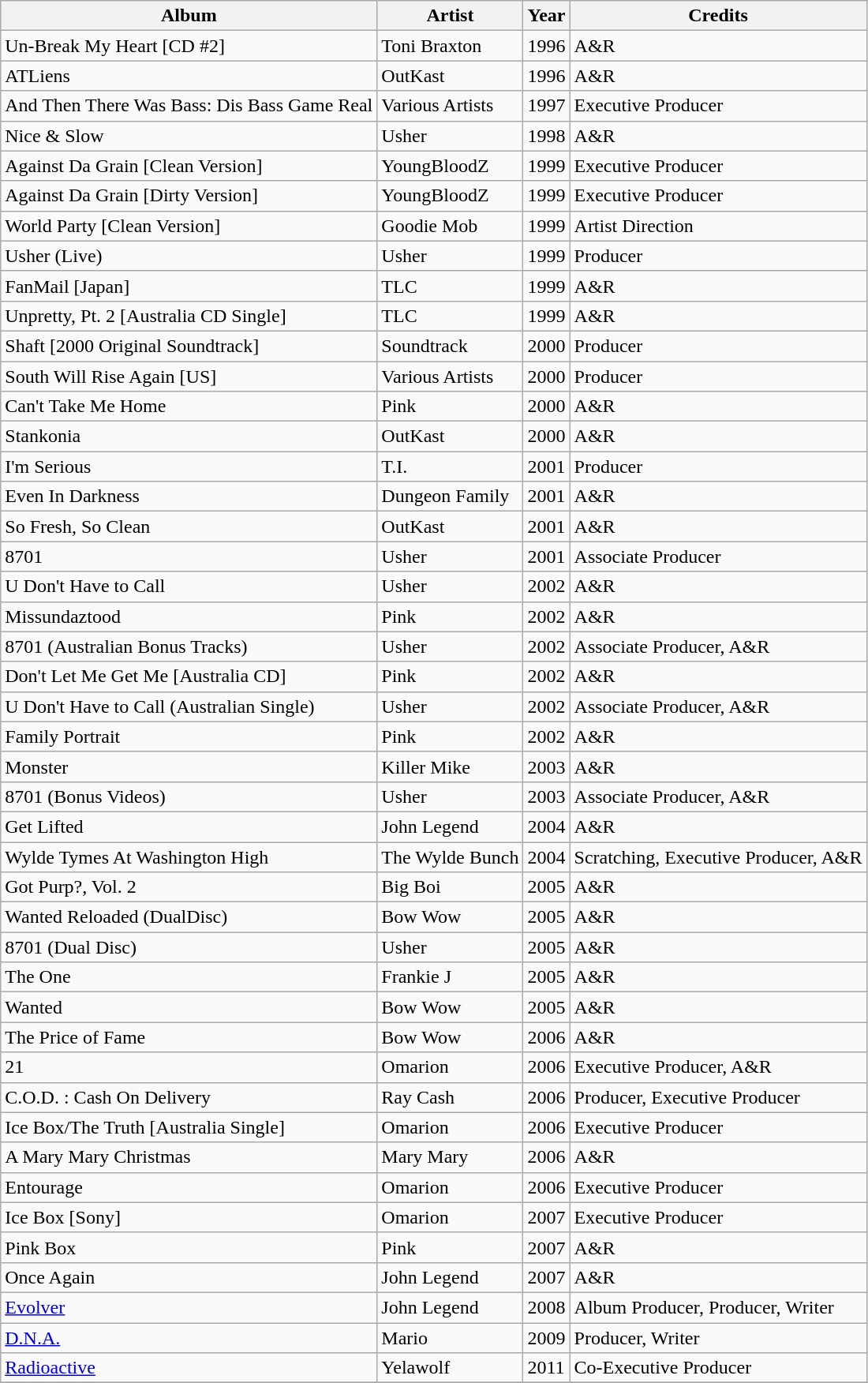<table class="wikitable">
<tr>
<th>Album</th>
<th>Artist</th>
<th>Year</th>
<th>Credits</th>
</tr>
<tr>
<td>Un-Break My Heart [CD #2]</td>
<td>Toni Braxton</td>
<td>1996</td>
<td>A&R</td>
</tr>
<tr>
<td>ATLiens</td>
<td>OutKast</td>
<td>1996</td>
<td>A&R</td>
</tr>
<tr>
<td>And Then There Was Bass: Dis Bass Game Real</td>
<td>Various Artists</td>
<td>1997</td>
<td>Executive Producer</td>
</tr>
<tr>
<td>Nice & Slow</td>
<td>Usher</td>
<td>1998</td>
<td>A&R</td>
</tr>
<tr>
<td>Against Da Grain [Clean Version]</td>
<td>YoungBloodZ</td>
<td>1999</td>
<td>Executive Producer</td>
</tr>
<tr>
<td>Against Da Grain [Dirty Version]</td>
<td>YoungBloodZ</td>
<td>1999</td>
<td>Executive Producer</td>
</tr>
<tr>
<td>World Party [Clean Version]</td>
<td>Goodie Mob</td>
<td>1999</td>
<td>Artist Direction</td>
</tr>
<tr>
<td>Usher (Live)</td>
<td>Usher</td>
<td>1999</td>
<td>Producer</td>
</tr>
<tr>
<td>FanMail [Japan]</td>
<td>TLC</td>
<td>1999</td>
<td>A&R</td>
</tr>
<tr>
<td>Unpretty, Pt. 2 [Australia CD Single]</td>
<td>TLC</td>
<td>1999</td>
<td>A&R</td>
</tr>
<tr>
<td>Shaft [2000 Original Soundtrack]</td>
<td>Soundtrack</td>
<td>2000</td>
<td>Producer</td>
</tr>
<tr>
<td>South Will Rise Again [US]</td>
<td>Various Artists</td>
<td>2000</td>
<td>Producer</td>
</tr>
<tr>
<td>Can't Take Me Home</td>
<td>Pink</td>
<td>2000</td>
<td>A&R</td>
</tr>
<tr>
<td>Stankonia</td>
<td>OutKast</td>
<td>2000</td>
<td>A&R</td>
</tr>
<tr>
<td>I'm Serious</td>
<td>T.I.</td>
<td>2001</td>
<td>Producer</td>
</tr>
<tr>
<td>Even In Darkness</td>
<td>Dungeon Family</td>
<td>2001</td>
<td>A&R</td>
</tr>
<tr>
<td>So Fresh, So Clean</td>
<td>OutKast</td>
<td>2001</td>
<td>A&R</td>
</tr>
<tr>
<td>8701</td>
<td>Usher</td>
<td>2001</td>
<td>Associate Producer</td>
</tr>
<tr>
<td>U Don't Have to Call</td>
<td>Usher</td>
<td>2002</td>
<td>A&R</td>
</tr>
<tr>
<td>Missundaztood</td>
<td>Pink</td>
<td>2002</td>
<td>A&R</td>
</tr>
<tr>
<td>8701 (Australian Bonus Tracks)</td>
<td>Usher</td>
<td>2002</td>
<td>Associate Producer, A&R</td>
</tr>
<tr>
<td>Don't Let Me Get Me [Australia CD]</td>
<td>Pink</td>
<td>2002</td>
<td>A&R</td>
</tr>
<tr>
<td>U Don't Have to Call (Australian Single)</td>
<td>Usher</td>
<td>2002</td>
<td>Associate Producer, A&R</td>
</tr>
<tr>
<td>Family Portrait</td>
<td>Pink</td>
<td>2002</td>
<td>A&R</td>
</tr>
<tr>
<td>Monster</td>
<td>Killer Mike</td>
<td>2003</td>
<td>A&R</td>
</tr>
<tr>
<td>8701 (Bonus Videos)</td>
<td>Usher</td>
<td>2003</td>
<td>Associate Producer, A&R</td>
</tr>
<tr>
<td>Get Lifted</td>
<td>John Legend</td>
<td>2004</td>
<td>A&R</td>
</tr>
<tr>
<td>Wylde Tymes At Washington High</td>
<td>The Wylde Bunch</td>
<td>2004</td>
<td>Scratching, Executive Producer, A&R</td>
</tr>
<tr>
<td>Got Purp?, Vol. 2</td>
<td>Big Boi</td>
<td>2005</td>
<td>A&R</td>
</tr>
<tr>
<td>Wanted Reloaded (DualDisc)</td>
<td>Bow Wow</td>
<td>2005</td>
<td>A&R</td>
</tr>
<tr>
<td>8701 (Dual Disc)</td>
<td>Usher</td>
<td>2005</td>
<td>A&R</td>
</tr>
<tr>
<td>The One</td>
<td>Frankie J</td>
<td>2005</td>
<td>A&R</td>
</tr>
<tr>
<td>Wanted</td>
<td>Bow Wow</td>
<td>2005</td>
<td>A&R</td>
</tr>
<tr>
<td>The Price of Fame</td>
<td>Bow Wow</td>
<td>2006</td>
<td>A&R</td>
</tr>
<tr>
<td>21</td>
<td>Omarion</td>
<td>2006</td>
<td>Executive Producer, A&R</td>
</tr>
<tr>
<td>C.O.D. : Cash On Delivery</td>
<td>Ray Cash</td>
<td>2006</td>
<td>Producer, Executive Producer</td>
</tr>
<tr>
<td>Ice Box/The Truth [Australia Single]</td>
<td>Omarion</td>
<td>2006</td>
<td>Executive Producer</td>
</tr>
<tr>
<td>A Mary Mary Christmas</td>
<td>Mary Mary</td>
<td>2006</td>
<td>A&R</td>
</tr>
<tr>
<td>Entourage</td>
<td>Omarion</td>
<td>2006</td>
<td>Executive Producer</td>
</tr>
<tr>
<td>Ice Box [Sony]</td>
<td>Omarion</td>
<td>2007</td>
<td>Executive Producer</td>
</tr>
<tr>
<td>Pink Box</td>
<td>Pink</td>
<td>2007</td>
<td>A&R</td>
</tr>
<tr>
<td>Once Again</td>
<td>John Legend</td>
<td>2007</td>
<td>A&R</td>
</tr>
<tr>
<td><a href='#'>Evolver</a></td>
<td>John Legend</td>
<td>2008</td>
<td>Album Producer, Producer, Writer</td>
</tr>
<tr>
<td><a href='#'>D.N.A.</a></td>
<td>Mario</td>
<td>2009</td>
<td>Producer, Writer</td>
</tr>
<tr>
<td><a href='#'>Radioactive</a></td>
<td>Yelawolf</td>
<td>2011</td>
<td>Co-Executive Producer</td>
</tr>
<tr>
</tr>
</table>
